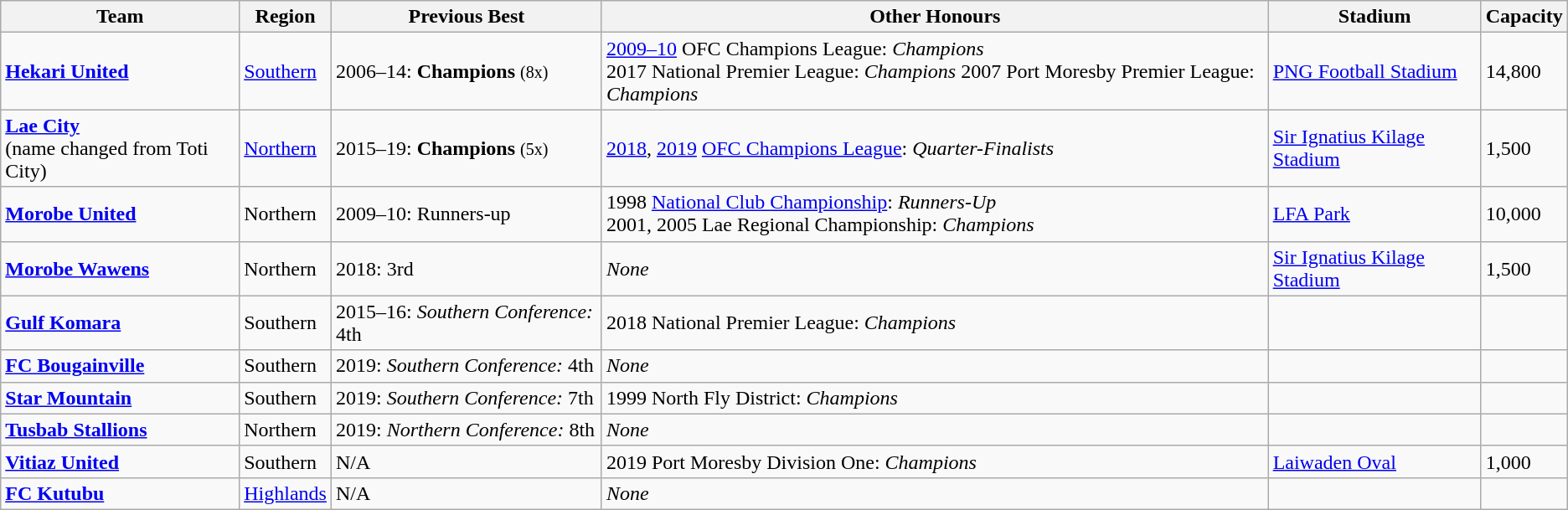<table class="wikitable">
<tr>
<th>Team</th>
<th>Region</th>
<th>Previous Best</th>
<th>Other Honours</th>
<th>Stadium</th>
<th>Capacity</th>
</tr>
<tr>
<td><strong><a href='#'>Hekari United</a></strong></td>
<td><a href='#'>Southern</a></td>
<td>2006–14: <strong>Champions</strong> <small>(8x)</small></td>
<td><a href='#'>2009–10</a> OFC Champions League: <em>Champions</em><br>2017 National Premier League: <em>Champions</em>
2007 Port Moresby Premier League: <em>Champions</em></td>
<td><a href='#'>PNG Football Stadium</a></td>
<td>14,800</td>
</tr>
<tr>
<td><strong><a href='#'>Lae City</a></strong><br>(name changed from Toti City)</td>
<td><a href='#'>Northern</a></td>
<td>2015–19: <strong>Champions</strong> <small>(5x)</small></td>
<td><a href='#'>2018</a>, <a href='#'>2019</a> <a href='#'>OFC Champions League</a>: <em>Quarter-Finalists</em></td>
<td><a href='#'>Sir Ignatius Kilage Stadium</a></td>
<td>1,500</td>
</tr>
<tr>
<td><strong><a href='#'>Morobe United</a></strong></td>
<td>Northern</td>
<td>2009–10: Runners-up</td>
<td>1998 <a href='#'>National Club Championship</a>: <em>Runners-Up</em><br>2001, 2005 Lae Regional Championship: <em>Champions</em></td>
<td><a href='#'>LFA Park</a></td>
<td>10,000</td>
</tr>
<tr>
<td><strong><a href='#'>Morobe Wawens</a></strong></td>
<td>Northern</td>
<td>2018: 3rd</td>
<td><em>None</em></td>
<td><a href='#'>Sir Ignatius Kilage Stadium</a></td>
<td>1,500</td>
</tr>
<tr>
<td><strong><a href='#'>Gulf Komara</a></strong></td>
<td>Southern</td>
<td>2015–16: <em>Southern Conference:</em> 4th</td>
<td>2018 National Premier League: <em>Champions</em></td>
<td></td>
<td></td>
</tr>
<tr>
<td><strong><a href='#'>FC Bougainville</a></strong></td>
<td>Southern</td>
<td>2019: <em>Southern Conference:</em> 4th</td>
<td><em>None</em></td>
<td></td>
<td></td>
</tr>
<tr>
<td><strong><a href='#'>Star Mountain</a></strong></td>
<td>Southern</td>
<td>2019: <em>Southern Conference:</em> 7th</td>
<td>1999 North Fly District: <em>Champions</em></td>
<td></td>
<td></td>
</tr>
<tr>
<td><strong><a href='#'>Tusbab Stallions</a></strong></td>
<td>Northern</td>
<td>2019: <em>Northern Conference:</em> 8th</td>
<td><em>None</em></td>
<td></td>
<td></td>
</tr>
<tr>
<td><strong><a href='#'>Vitiaz United</a></strong></td>
<td>Southern</td>
<td>N/A</td>
<td>2019 Port Moresby Division One: <em>Champions</em></td>
<td><a href='#'>Laiwaden Oval</a></td>
<td>1,000</td>
</tr>
<tr>
<td><strong><a href='#'>FC Kutubu</a></strong></td>
<td><a href='#'>Highlands</a></td>
<td>N/A</td>
<td><em>None</em></td>
<td></td>
<td></td>
</tr>
</table>
